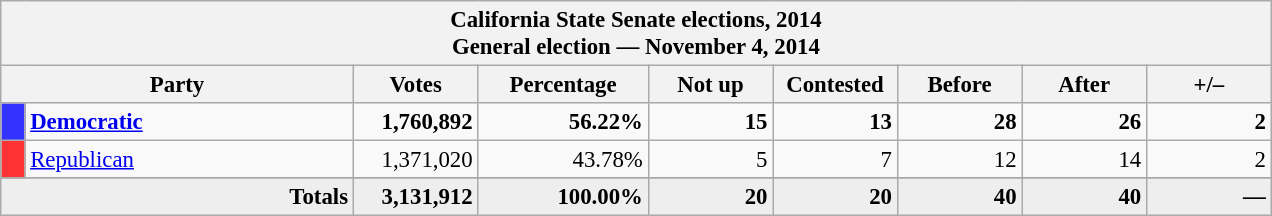<table class="wikitable" style="font-size:95%;">
<tr>
<th colspan="9">California State Senate elections, 2014<br>General election — November 4, 2014</th>
</tr>
<tr>
<th colspan=2 style="width: 15em">Party</th>
<th style="width: 5em">Votes</th>
<th style="width: 7em">Percentage</th>
<th style="width: 5em">Not up</th>
<th style="width: 5em">Contested</th>
<th style="width: 5em">Before</th>
<th style="width: 5em">After</th>
<th style="width: 5em">+/–</th>
</tr>
<tr>
<th style="background-color:#33F; width: 3px"></th>
<td style="width: 130px"><strong><a href='#'>Democratic</a></strong></td>
<td align="right"><strong>1,760,892</strong></td>
<td align="right"><strong>56.22%</strong></td>
<td align="right"><strong>15</strong></td>
<td align="right"><strong>13</strong></td>
<td align="right"><strong>28</strong></td>
<td align="right"><strong>26</strong></td>
<td align="right"><strong> 2</strong></td>
</tr>
<tr>
<th style="background-color:#F33; width: 3px"></th>
<td style="width: 130px"><a href='#'>Republican</a></td>
<td align="right">1,371,020</td>
<td align="right">43.78%</td>
<td align="right">5</td>
<td align="right">7</td>
<td align="right">12</td>
<td align="right">14</td>
<td align="right"> 2</td>
</tr>
<tr>
</tr>
<tr bgcolor="#EEEEEE">
<td colspan="2" align="right"><strong>Totals</strong></td>
<td align="right"><strong>3,131,912</strong></td>
<td align="right"><strong>100.00%</strong></td>
<td align="right"><strong>20</strong></td>
<td align="right"><strong>20</strong></td>
<td align="right"><strong>40</strong></td>
<td align="right"><strong>40</strong></td>
<td align="right"><strong>—</strong></td>
</tr>
</table>
